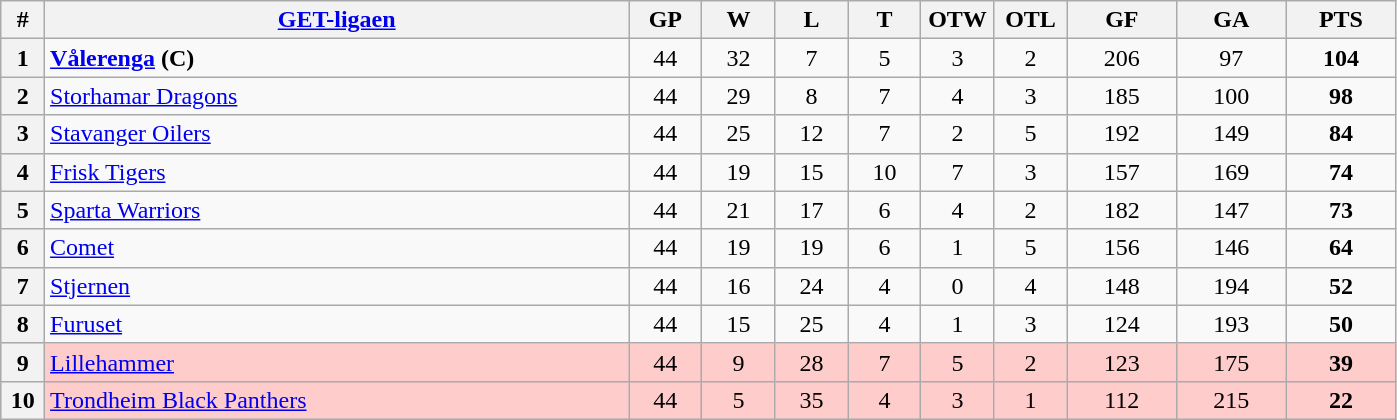<table class="wikitable sortable" style="text-align:center">
<tr>
<th width="3%">#<br></th>
<th width="40%"><a href='#'>GET-ligaen</a><br></th>
<th width="5%">GP<br></th>
<th width="5%">W<br></th>
<th width="5%">L<br></th>
<th width="5%">T<br></th>
<th width="5%">OTW<br></th>
<th width="5%">OTL<br></th>
<th width="7.5%">GF<br></th>
<th width="7.5%">GA<br></th>
<th width="7.5%">PTS<br></th>
</tr>
<tr>
<th>1</th>
<td align=left><strong><a href='#'>Vålerenga</a> (C)</strong></td>
<td>44</td>
<td>32</td>
<td>7</td>
<td>5</td>
<td>3</td>
<td>2</td>
<td>206</td>
<td>97</td>
<td><strong>104</strong></td>
</tr>
<tr>
<th>2</th>
<td align=left><a href='#'>Storhamar Dragons</a></td>
<td>44</td>
<td>29</td>
<td>8</td>
<td>7</td>
<td>4</td>
<td>3</td>
<td>185</td>
<td>100</td>
<td><strong>98</strong></td>
</tr>
<tr>
<th>3</th>
<td align=left><a href='#'>Stavanger Oilers</a></td>
<td>44</td>
<td>25</td>
<td>12</td>
<td>7</td>
<td>2</td>
<td>5</td>
<td>192</td>
<td>149</td>
<td><strong>84</strong></td>
</tr>
<tr>
<th>4</th>
<td align=left><a href='#'>Frisk Tigers</a></td>
<td>44</td>
<td>19</td>
<td>15</td>
<td>10</td>
<td>7</td>
<td>3</td>
<td>157</td>
<td>169</td>
<td><strong>74</strong></td>
</tr>
<tr>
<th>5</th>
<td align=left><a href='#'>Sparta Warriors</a></td>
<td>44</td>
<td>21</td>
<td>17</td>
<td>6</td>
<td>4</td>
<td>2</td>
<td>182</td>
<td>147</td>
<td><strong>73</strong></td>
</tr>
<tr>
<th>6</th>
<td align=left><a href='#'>Comet</a></td>
<td>44</td>
<td>19</td>
<td>19</td>
<td>6</td>
<td>1</td>
<td>5</td>
<td>156</td>
<td>146</td>
<td><strong>64</strong></td>
</tr>
<tr>
<th>7</th>
<td align=left><a href='#'>Stjernen</a></td>
<td>44</td>
<td>16</td>
<td>24</td>
<td>4</td>
<td>0</td>
<td>4</td>
<td>148</td>
<td>194</td>
<td><strong>52</strong></td>
</tr>
<tr>
<th>8</th>
<td align=left><a href='#'>Furuset</a></td>
<td>44</td>
<td>15</td>
<td>25</td>
<td>4</td>
<td>1</td>
<td>3</td>
<td>124</td>
<td>193</td>
<td><strong>50</strong></td>
</tr>
<tr bgcolor=#ffcccc>
<th>9</th>
<td align=left><a href='#'>Lillehammer</a></td>
<td>44</td>
<td>9</td>
<td>28</td>
<td>7</td>
<td>5</td>
<td>2</td>
<td>123</td>
<td>175</td>
<td><strong>39</strong></td>
</tr>
<tr bgcolor=#ffcccc>
<th>10</th>
<td align=left><a href='#'>Trondheim Black Panthers</a></td>
<td>44</td>
<td>5</td>
<td>35</td>
<td>4</td>
<td>3</td>
<td>1</td>
<td>112</td>
<td>215</td>
<td><strong>22</strong></td>
</tr>
</table>
